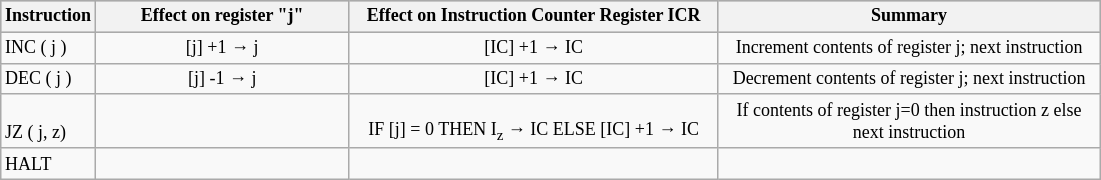<table class="wikitable">
<tr style="background-color:#C0C0C0;font-size:9pt;font-weight:bold">
<th width="54.6" Height="12">Instruction</th>
<th width="163.2">Effect on register "j"</th>
<th width="240.6">Effect on  Instruction Counter Register ICR</th>
<th width="248.4">Summary</th>
</tr>
<tr style="font-size:9pt">
<td Height="11.4" valign="bottom">INC ( j )</td>
<td align="center" valign="bottom">[j] +1 → j</td>
<td align="center" valign="bottom">[IC] +1 → IC</td>
<td align="center" valign="bottom">Increment contents of register j; next instruction</td>
</tr>
<tr style="font-size:9pt">
<td Height="11.4" valign="bottom">DEC ( j )</td>
<td align="center" valign="bottom">[j]  -1 → j</td>
<td align="center" valign="bottom">[IC] +1 → IC</td>
<td align="center" valign="bottom">Decrement contents of register j; next instruction</td>
</tr>
<tr style="font-size:9pt">
<td Height="11.4" valign="bottom">JZ ( j, z)</td>
<td align="center" valign="bottom"></td>
<td align="center" valign="bottom">IF [j] = 0 THEN I<sub>z</sub> → IC ELSE [IC] +1 → IC</td>
<td align="center" valign="bottom">If contents of register j=0 then instruction z else next instruction</td>
</tr>
<tr style="font-size:9pt">
<td Height="11.4" valign="bottom">HALT</td>
<td align="center" valign="bottom"></td>
<td align="center" valign="bottom"></td>
<td align="center" valign="bottom"></td>
</tr>
</table>
